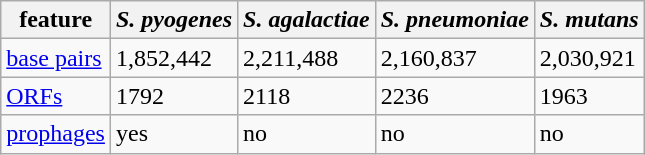<table class="wikitable">
<tr>
<th>feature</th>
<th><em>S. pyogenes</em></th>
<th><em>S. agalactiae</em></th>
<th><em>S. pneumoniae</em></th>
<th><em>S. mutans</em></th>
</tr>
<tr>
<td><a href='#'>base pairs</a></td>
<td>1,852,442</td>
<td>2,211,488</td>
<td>2,160,837</td>
<td>2,030,921</td>
</tr>
<tr>
<td><a href='#'>ORFs</a></td>
<td>1792</td>
<td>2118</td>
<td>2236</td>
<td>1963</td>
</tr>
<tr>
<td><a href='#'>prophages</a></td>
<td>yes</td>
<td>no</td>
<td>no</td>
<td>no</td>
</tr>
</table>
